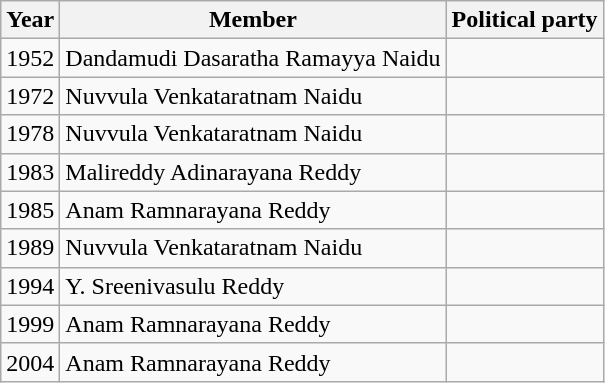<table class="wikitable sortable">
<tr>
<th>Year</th>
<th>Member</th>
<th colspan="2">Political party</th>
</tr>
<tr>
<td>1952</td>
<td>Dandamudi Dasaratha Ramayya Naidu</td>
<td></td>
</tr>
<tr>
<td>1972</td>
<td>Nuvvula Venkataratnam Naidu</td>
<td></td>
</tr>
<tr>
<td>1978</td>
<td>Nuvvula Venkataratnam Naidu</td>
<td></td>
</tr>
<tr>
<td>1983</td>
<td>Malireddy Adinarayana Reddy</td>
<td></td>
</tr>
<tr>
<td>1985</td>
<td>Anam Ramnarayana Reddy</td>
<td></td>
</tr>
<tr>
<td>1989</td>
<td>Nuvvula Venkataratnam Naidu</td>
<td></td>
</tr>
<tr>
<td>1994</td>
<td>Y. Sreenivasulu Reddy</td>
<td></td>
</tr>
<tr>
<td>1999</td>
<td>Anam Ramnarayana Reddy</td>
<td></td>
</tr>
<tr>
<td>2004</td>
<td>Anam Ramnarayana Reddy</td>
<td></td>
</tr>
</table>
